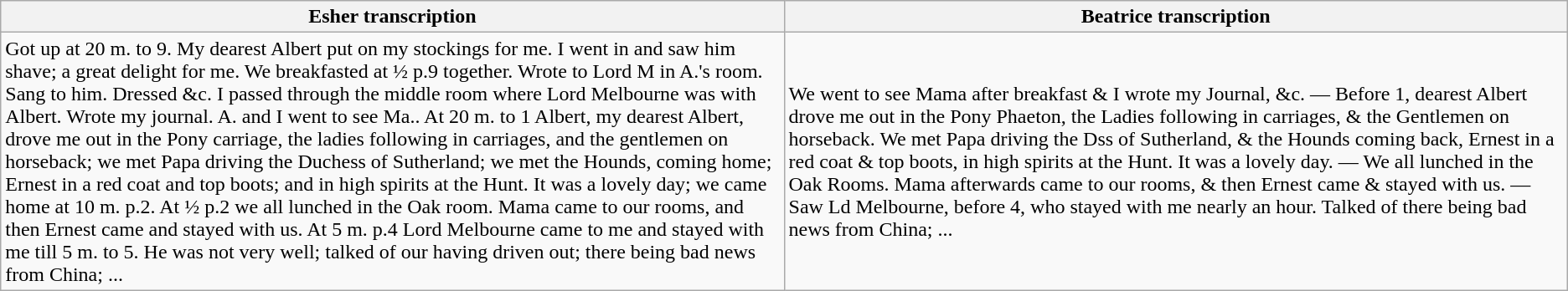<table cellpadding="4" style="border: 1px solid darkgray;" class="wikitable">
<tr>
<th width="50%">Esher transcription</th>
<th width="50%">Beatrice transcription</th>
</tr>
<tr border="0">
<td>Got up at 20 m. to 9. My dearest Albert put on my stockings for me. I went in and saw him shave; a great delight for me. We breakfasted at ½ p.9 together. Wrote to Lord M in A.'s room. Sang to him. Dressed &c. I passed through the middle room where Lord Melbourne was with Albert. Wrote my journal. A. and I went to see Ma.. At 20 m. to 1 Albert, my dearest Albert, drove me out in the Pony carriage, the ladies following in carriages, and the gentlemen on horseback; we met Papa driving the Duchess of Sutherland; we met the Hounds, coming home; Ernest in a red coat and top boots; and in high spirits at the Hunt. It was a lovely day; we came home at 10 m. p.2. At ½ p.2 we all lunched in the Oak room. Mama came to our rooms, and then Ernest came and stayed with us. At 5 m. p.4 Lord Melbourne came to me and stayed with me till 5 m. to 5. He was not very well; talked of our having driven out; there being bad news from China; ...</td>
<td>We went to see Mama after breakfast & I wrote my Journal, &c. — Before 1, dearest Albert drove me out in the Pony Phaeton, the Ladies following in carriages, & the Gentlemen on horseback. We met Papa driving the Dss of Sutherland, & the Hounds coming back, Ernest in a red coat & top boots, in high spirits at the Hunt. It was a lovely day. — We all lunched in the Oak Rooms. Mama afterwards came to our rooms, & then Ernest came & stayed with us. — Saw Ld Melbourne, before 4, who stayed with me nearly an hour. Talked of there being bad news from China; ...</td>
</tr>
</table>
